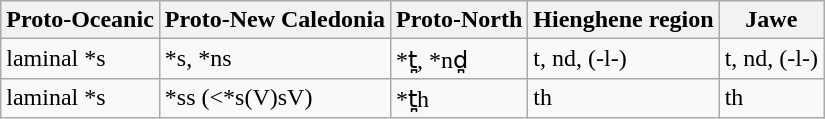<table class="wikitable">
<tr>
<th><strong>Proto-Oceanic</strong></th>
<th><strong>Proto-New Caledonia</strong></th>
<th><strong>Proto-North</strong></th>
<th><strong>Hienghene region</strong></th>
<th><strong>Jawe</strong></th>
</tr>
<tr>
<td>laminal *s</td>
<td>*s, *ns</td>
<td>*t̪, *nd̪</td>
<td>t, nd, (-l-)</td>
<td>t, nd, (-l-)</td>
</tr>
<tr>
<td>laminal *s</td>
<td>*ss (<*s(V)sV)</td>
<td>*t̪h</td>
<td>th</td>
<td>th</td>
</tr>
</table>
